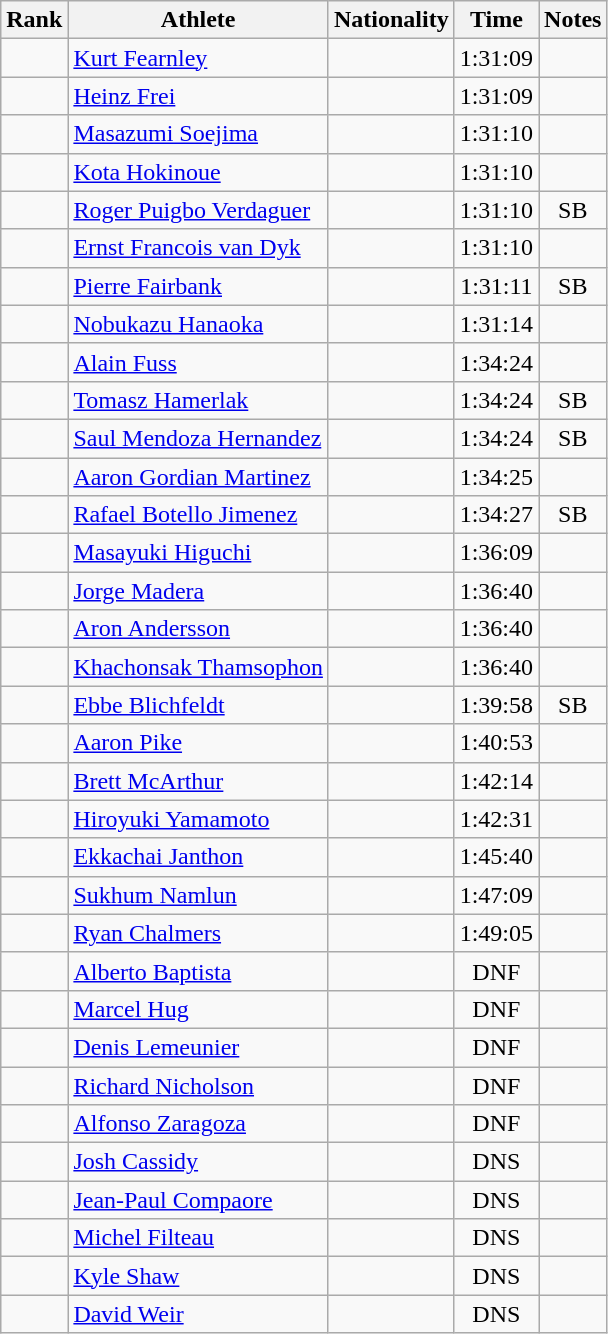<table class="wikitable sortable" style=text-align:center>
<tr>
<th>Rank</th>
<th>Athlete</th>
<th>Nationality</th>
<th>Time</th>
<th>Notes</th>
</tr>
<tr>
<td></td>
<td align=left><a href='#'>Kurt Fearnley</a></td>
<td align=left></td>
<td>1:31:09</td>
<td></td>
</tr>
<tr>
<td></td>
<td align=left><a href='#'>Heinz Frei</a></td>
<td align=left></td>
<td>1:31:09</td>
<td></td>
</tr>
<tr>
<td></td>
<td align=left><a href='#'>Masazumi Soejima</a></td>
<td align=left></td>
<td>1:31:10</td>
<td></td>
</tr>
<tr>
<td></td>
<td align=left><a href='#'>Kota Hokinoue</a></td>
<td align=left></td>
<td>1:31:10</td>
<td></td>
</tr>
<tr>
<td></td>
<td align=left><a href='#'>Roger Puigbo Verdaguer</a></td>
<td align=left></td>
<td>1:31:10</td>
<td>SB</td>
</tr>
<tr>
<td></td>
<td align=left><a href='#'>Ernst Francois van Dyk</a></td>
<td align=left></td>
<td>1:31:10</td>
<td></td>
</tr>
<tr>
<td></td>
<td align=left><a href='#'>Pierre Fairbank</a></td>
<td align=left></td>
<td>1:31:11</td>
<td>SB</td>
</tr>
<tr>
<td></td>
<td align=left><a href='#'>Nobukazu Hanaoka</a></td>
<td align=left></td>
<td>1:31:14</td>
<td></td>
</tr>
<tr>
<td></td>
<td align=left><a href='#'>Alain Fuss</a></td>
<td align=left></td>
<td>1:34:24</td>
<td></td>
</tr>
<tr>
<td></td>
<td align=left><a href='#'>Tomasz Hamerlak</a></td>
<td align=left></td>
<td>1:34:24</td>
<td>SB</td>
</tr>
<tr>
<td></td>
<td align=left><a href='#'>Saul Mendoza Hernandez</a></td>
<td align=left></td>
<td>1:34:24</td>
<td>SB</td>
</tr>
<tr>
<td></td>
<td align=left><a href='#'>Aaron Gordian Martinez</a></td>
<td align=left></td>
<td>1:34:25</td>
<td></td>
</tr>
<tr>
<td></td>
<td align=left><a href='#'>Rafael Botello Jimenez</a></td>
<td align=left></td>
<td>1:34:27</td>
<td>SB</td>
</tr>
<tr>
<td></td>
<td align=left><a href='#'>Masayuki Higuchi</a></td>
<td align=left></td>
<td>1:36:09</td>
<td></td>
</tr>
<tr>
<td></td>
<td align=left><a href='#'>Jorge Madera</a></td>
<td align=left></td>
<td>1:36:40</td>
<td></td>
</tr>
<tr>
<td></td>
<td align=left><a href='#'>Aron Andersson</a></td>
<td align=left></td>
<td>1:36:40</td>
<td></td>
</tr>
<tr>
<td></td>
<td align=left><a href='#'>Khachonsak Thamsophon</a></td>
<td align=left></td>
<td>1:36:40</td>
<td></td>
</tr>
<tr>
<td></td>
<td align=left><a href='#'>Ebbe Blichfeldt</a></td>
<td align=left></td>
<td>1:39:58</td>
<td>SB</td>
</tr>
<tr>
<td></td>
<td align=left><a href='#'>Aaron Pike</a></td>
<td align=left></td>
<td>1:40:53</td>
<td></td>
</tr>
<tr>
<td></td>
<td align=left><a href='#'>Brett McArthur</a></td>
<td align=left></td>
<td>1:42:14</td>
<td></td>
</tr>
<tr>
<td></td>
<td align=left><a href='#'>Hiroyuki Yamamoto</a></td>
<td align=left></td>
<td>1:42:31</td>
<td></td>
</tr>
<tr>
<td></td>
<td align=left><a href='#'>Ekkachai Janthon</a></td>
<td align=left></td>
<td>1:45:40</td>
<td></td>
</tr>
<tr>
<td></td>
<td align=left><a href='#'>Sukhum Namlun</a></td>
<td align=left></td>
<td>1:47:09</td>
<td></td>
</tr>
<tr>
<td></td>
<td align=left><a href='#'>Ryan Chalmers</a></td>
<td align=left></td>
<td>1:49:05</td>
<td></td>
</tr>
<tr>
<td></td>
<td align=left><a href='#'>Alberto Baptista</a></td>
<td align=left></td>
<td>DNF</td>
<td></td>
</tr>
<tr>
<td></td>
<td align=left><a href='#'>Marcel Hug</a></td>
<td align=left></td>
<td>DNF</td>
<td></td>
</tr>
<tr>
<td></td>
<td align=left><a href='#'>Denis Lemeunier</a></td>
<td align=left></td>
<td>DNF</td>
<td></td>
</tr>
<tr>
<td></td>
<td align=left><a href='#'>Richard Nicholson</a></td>
<td align=left></td>
<td>DNF</td>
<td></td>
</tr>
<tr>
<td></td>
<td align=left><a href='#'>Alfonso Zaragoza</a></td>
<td align=left></td>
<td>DNF</td>
<td></td>
</tr>
<tr>
<td></td>
<td align=left><a href='#'>Josh Cassidy</a></td>
<td align=left></td>
<td>DNS</td>
<td></td>
</tr>
<tr>
<td></td>
<td align=left><a href='#'>Jean-Paul Compaore</a></td>
<td align=left></td>
<td>DNS</td>
<td></td>
</tr>
<tr>
<td></td>
<td align=left><a href='#'>Michel Filteau</a></td>
<td align=left></td>
<td>DNS</td>
<td></td>
</tr>
<tr>
<td></td>
<td align=left><a href='#'>Kyle Shaw</a></td>
<td align=left></td>
<td>DNS</td>
<td></td>
</tr>
<tr>
<td></td>
<td align=left><a href='#'>David Weir</a></td>
<td align=left></td>
<td>DNS</td>
<td></td>
</tr>
</table>
